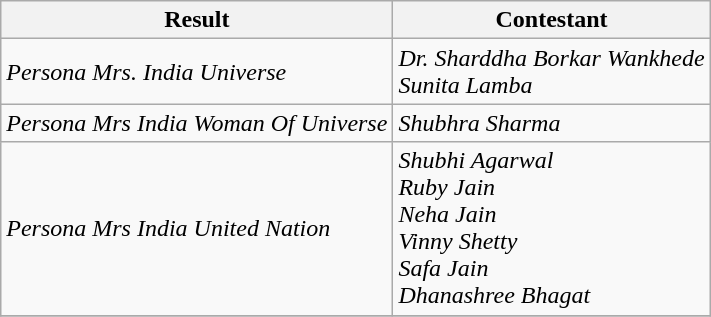<table class="wikitable">
<tr>
<th>Result</th>
<th>Contestant</th>
</tr>
<tr>
<td><em>Persona Mrs. India Universe</em></td>
<td><em>Dr. Sharddha Borkar Wankhede</em> <br> <em>Sunita Lamba</em></td>
</tr>
<tr>
<td><em>Persona Mrs India Woman Of Universe</em></td>
<td><em>Shubhra Sharma</em></td>
</tr>
<tr>
<td><em>Persona Mrs India United Nation</em></td>
<td><em>Shubhi Agarwal</em><br> <em>Ruby Jain</em> <br> <em>Neha Jain</em> <br> <em>Vinny Shetty</em> <br><em>Safa Jain</em> <br><em>Dhanashree Bhagat</em></td>
</tr>
<tr>
</tr>
</table>
